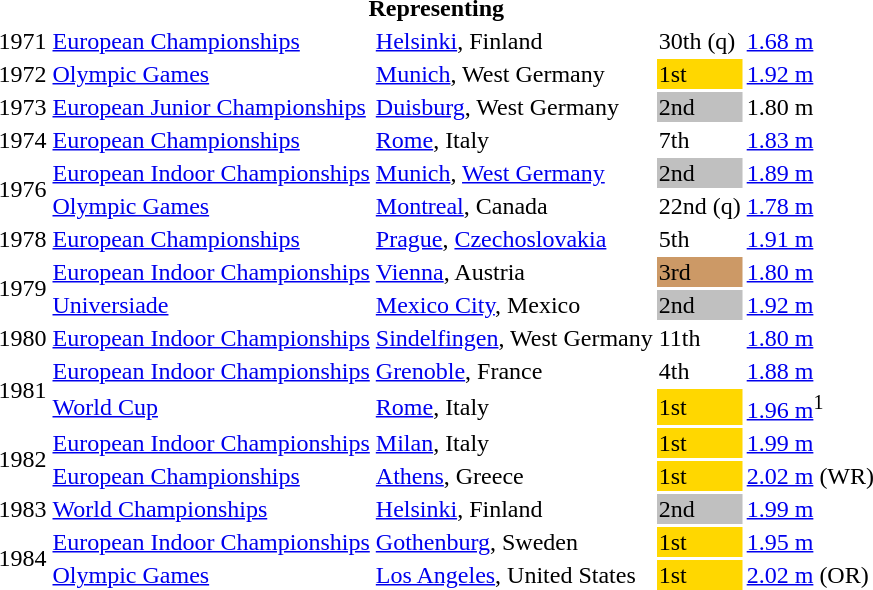<table>
<tr>
<th colspan="6">Representing </th>
</tr>
<tr>
<td>1971</td>
<td><a href='#'>European Championships</a></td>
<td><a href='#'>Helsinki</a>, Finland</td>
<td>30th (q)</td>
<td><a href='#'>1.68 m</a></td>
</tr>
<tr>
<td>1972</td>
<td><a href='#'>Olympic Games</a></td>
<td><a href='#'>Munich</a>, West Germany</td>
<td bgcolor=gold>1st</td>
<td><a href='#'>1.92 m</a></td>
</tr>
<tr>
<td>1973</td>
<td><a href='#'>European Junior Championships</a></td>
<td><a href='#'>Duisburg</a>, West Germany</td>
<td bgcolor=silver>2nd</td>
<td>1.80 m</td>
</tr>
<tr>
<td>1974</td>
<td><a href='#'>European Championships</a></td>
<td><a href='#'>Rome</a>, Italy</td>
<td>7th</td>
<td><a href='#'>1.83 m</a></td>
</tr>
<tr>
<td rowspan=2>1976</td>
<td><a href='#'>European Indoor Championships</a></td>
<td><a href='#'>Munich</a>, <a href='#'>West Germany</a></td>
<td bgcolor=silver>2nd</td>
<td><a href='#'>1.89 m</a></td>
</tr>
<tr>
<td><a href='#'>Olympic Games</a></td>
<td><a href='#'>Montreal</a>, Canada</td>
<td>22nd (q)</td>
<td><a href='#'>1.78 m</a></td>
</tr>
<tr>
<td>1978</td>
<td><a href='#'>European Championships</a></td>
<td><a href='#'>Prague</a>, <a href='#'>Czechoslovakia</a></td>
<td>5th</td>
<td><a href='#'>1.91 m</a></td>
</tr>
<tr>
<td rowspan=2>1979</td>
<td><a href='#'>European Indoor Championships</a></td>
<td><a href='#'>Vienna</a>, Austria</td>
<td bgcolor=cc9966>3rd</td>
<td><a href='#'>1.80 m</a></td>
</tr>
<tr>
<td><a href='#'>Universiade</a></td>
<td><a href='#'>Mexico City</a>, Mexico</td>
<td bgcolor=silver>2nd</td>
<td><a href='#'>1.92 m</a></td>
</tr>
<tr>
<td>1980</td>
<td><a href='#'>European Indoor Championships</a></td>
<td><a href='#'>Sindelfingen</a>, West Germany</td>
<td>11th</td>
<td><a href='#'>1.80 m</a></td>
</tr>
<tr>
<td rowspan=2>1981</td>
<td><a href='#'>European Indoor Championships</a></td>
<td><a href='#'>Grenoble</a>, France</td>
<td>4th</td>
<td><a href='#'>1.88 m</a></td>
</tr>
<tr>
<td><a href='#'>World Cup</a></td>
<td><a href='#'>Rome</a>, Italy</td>
<td bgcolor=gold>1st</td>
<td><a href='#'>1.96 m</a><sup>1</sup></td>
</tr>
<tr>
<td rowspan=2>1982</td>
<td><a href='#'>European Indoor Championships</a></td>
<td><a href='#'>Milan</a>, Italy</td>
<td bgcolor=gold>1st</td>
<td><a href='#'>1.99 m</a></td>
</tr>
<tr>
<td><a href='#'>European Championships</a></td>
<td><a href='#'>Athens</a>, Greece</td>
<td bgcolor=gold>1st</td>
<td><a href='#'>2.02 m</a> (WR)</td>
</tr>
<tr>
<td>1983</td>
<td><a href='#'>World Championships</a></td>
<td><a href='#'>Helsinki</a>, Finland</td>
<td bgcolor=silver>2nd</td>
<td><a href='#'>1.99 m</a></td>
</tr>
<tr>
<td rowspan=2>1984</td>
<td><a href='#'>European Indoor Championships</a></td>
<td><a href='#'>Gothenburg</a>, Sweden</td>
<td bgcolor=gold>1st</td>
<td><a href='#'>1.95 m</a></td>
</tr>
<tr>
<td><a href='#'>Olympic Games</a></td>
<td><a href='#'>Los Angeles</a>, United States</td>
<td bgcolor=gold>1st</td>
<td><a href='#'>2.02 m</a> (OR)</td>
</tr>
</table>
